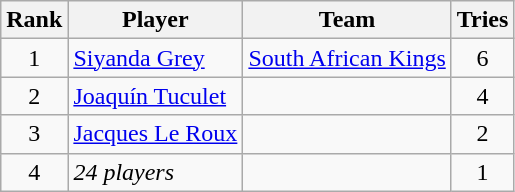<table class="wikitable">
<tr>
<th>Rank</th>
<th>Player</th>
<th>Team</th>
<th>Tries</th>
</tr>
<tr>
<td rowspan=1 align=center>1</td>
<td><a href='#'>Siyanda Grey</a></td>
<td> <a href='#'>South African Kings</a></td>
<td align=center>6</td>
</tr>
<tr>
<td rowspan=1 align=center>2</td>
<td><a href='#'>Joaquín Tuculet</a></td>
<td></td>
<td align=center>4</td>
</tr>
<tr>
<td rowspan=1 align=center>3</td>
<td><a href='#'>Jacques Le Roux</a></td>
<td></td>
<td align=center>2</td>
</tr>
<tr>
<td rowspan=1 align=center>4</td>
<td><em>24 players</em></td>
<td></td>
<td align=center>1</td>
</tr>
</table>
